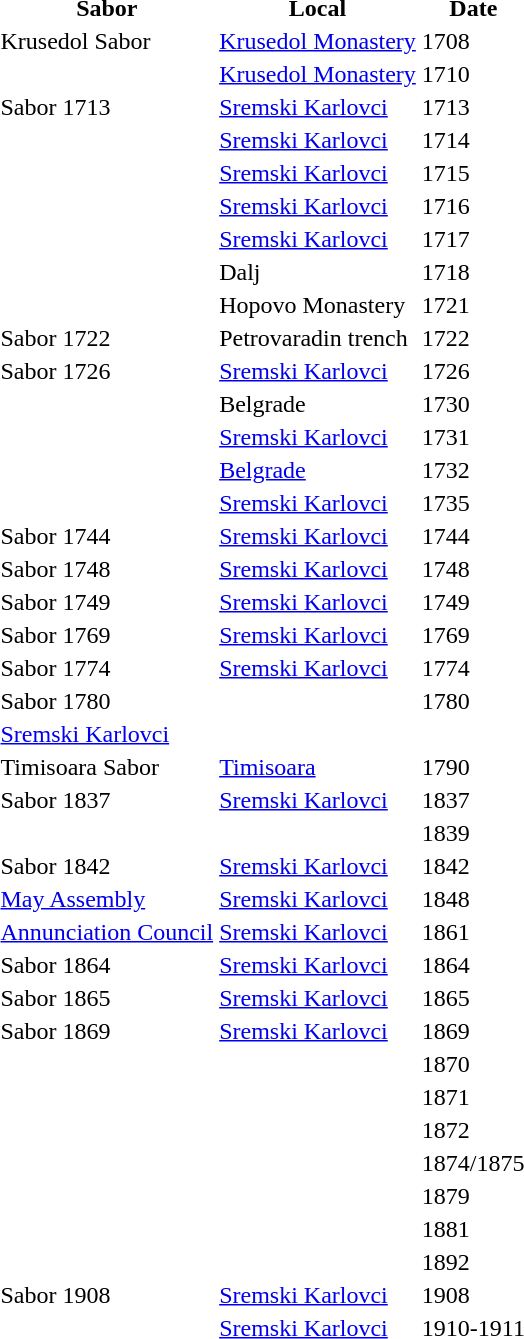<table>
<tr>
<th>Sabor</th>
<th>Local</th>
<th>Date</th>
</tr>
<tr>
<td>Krusedol Sabor</td>
<td><a href='#'>Krusedol Monastery</a></td>
<td>1708</td>
</tr>
<tr>
<td></td>
<td><a href='#'>Krusedol Monastery</a></td>
<td>1710</td>
</tr>
<tr>
<td>Sabor 1713</td>
<td><a href='#'>Sremski Karlovci</a></td>
<td>1713</td>
</tr>
<tr>
<td></td>
<td><a href='#'>Sremski Karlovci</a></td>
<td>1714</td>
</tr>
<tr>
<td></td>
<td><a href='#'>Sremski Karlovci</a></td>
<td>1715</td>
</tr>
<tr>
<td></td>
<td><a href='#'>Sremski Karlovci</a></td>
<td>1716</td>
</tr>
<tr>
<td></td>
<td><a href='#'>Sremski Karlovci</a></td>
<td>1717</td>
</tr>
<tr>
<td></td>
<td>Dalj</td>
<td>1718</td>
</tr>
<tr>
<td></td>
<td>Hopovo Monastery</td>
<td>1721</td>
</tr>
<tr>
<td>Sabor 1722</td>
<td>Petrovaradin trench</td>
<td>1722</td>
</tr>
<tr>
<td>Sabor 1726</td>
<td><a href='#'>Sremski Karlovci</a></td>
<td>1726</td>
</tr>
<tr>
<td></td>
<td>Belgrade</td>
<td>1730</td>
</tr>
<tr>
<td></td>
<td><a href='#'>Sremski Karlovci</a></td>
<td>1731</td>
</tr>
<tr>
<td></td>
<td><a href='#'>Belgrade</a></td>
<td>1732</td>
</tr>
<tr>
<td></td>
<td><a href='#'>Sremski Karlovci</a></td>
<td>1735</td>
</tr>
<tr>
<td>Sabor 1744</td>
<td><a href='#'>Sremski Karlovci</a></td>
<td>1744</td>
</tr>
<tr>
<td>Sabor 1748</td>
<td><a href='#'>Sremski Karlovci</a></td>
<td>1748</td>
</tr>
<tr>
<td>Sabor 1749</td>
<td><a href='#'>Sremski Karlovci</a></td>
<td>1749</td>
</tr>
<tr>
<td>Sabor 1769</td>
<td><a href='#'>Sremski Karlovci</a></td>
<td>1769</td>
</tr>
<tr>
<td>Sabor 1774</td>
<td><a href='#'>Sremski Karlovci</a></td>
<td>1774</td>
</tr>
<tr>
<td>Sabor 1780</td>
<td></td>
<td>1780</td>
</tr>
<tr>
<td><a href='#'>Sremski Karlovci</a></td>
<td></td>
<td></td>
</tr>
<tr>
<td>Timisoara Sabor</td>
<td><a href='#'>Timisoara</a></td>
<td>1790</td>
</tr>
<tr>
<td>Sabor 1837</td>
<td><a href='#'>Sremski Karlovci</a></td>
<td>1837</td>
</tr>
<tr>
<td></td>
<td></td>
<td>1839</td>
</tr>
<tr>
<td>Sabor 1842</td>
<td><a href='#'>Sremski Karlovci</a></td>
<td>1842</td>
</tr>
<tr>
<td><a href='#'>May Assembly</a></td>
<td><a href='#'>Sremski Karlovci</a></td>
<td>1848</td>
</tr>
<tr>
<td><a href='#'>Annunciation Council</a></td>
<td><a href='#'>Sremski Karlovci</a></td>
<td>1861</td>
</tr>
<tr>
<td>Sabor 1864</td>
<td><a href='#'>Sremski Karlovci</a></td>
<td>1864</td>
</tr>
<tr>
<td>Sabor 1865</td>
<td><a href='#'>Sremski Karlovci</a></td>
<td>1865</td>
</tr>
<tr>
<td>Sabor 1869</td>
<td><a href='#'>Sremski Karlovci</a></td>
<td>1869</td>
</tr>
<tr>
<td></td>
<td></td>
<td>1870</td>
</tr>
<tr>
<td></td>
<td></td>
<td>1871</td>
</tr>
<tr>
<td></td>
<td></td>
<td>1872</td>
</tr>
<tr>
<td></td>
<td></td>
<td>1874/1875</td>
</tr>
<tr>
<td></td>
<td></td>
<td>1879</td>
</tr>
<tr>
<td></td>
<td></td>
<td>1881</td>
</tr>
<tr>
<td></td>
<td></td>
<td>1892</td>
</tr>
<tr>
<td>Sabor 1908</td>
<td><a href='#'>Sremski Karlovci</a></td>
<td>1908</td>
</tr>
<tr>
<td></td>
<td><a href='#'>Sremski Karlovci</a></td>
<td>1910-1911</td>
</tr>
</table>
